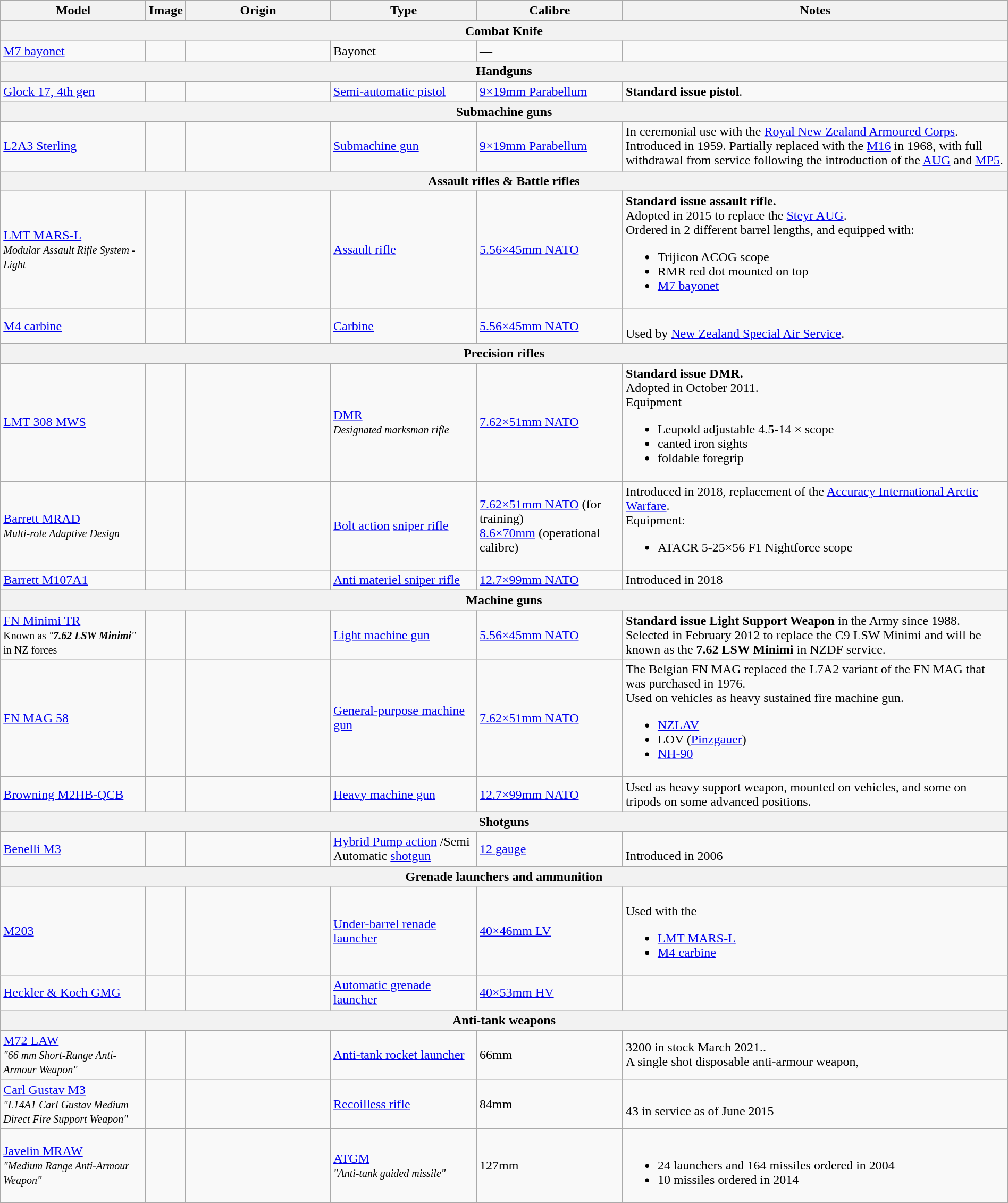<table class="wikitable" style="width:100%;">
<tr>
<th style="width:15%;">Model</th>
<th style="width:0;">Image</th>
<th style="width:15%;">Origin</th>
<th style="width:15%;">Type</th>
<th style="width:15%;">Calibre</th>
<th style="width:40%;">Notes</th>
</tr>
<tr>
<th colspan="6">Combat Knife</th>
</tr>
<tr>
<td><a href='#'>M7 bayonet</a></td>
<td></td>
<td></td>
<td>Bayonet</td>
<td>—</td>
<td></td>
</tr>
<tr>
<th colspan="6" style="align: center;">Handguns</th>
</tr>
<tr>
<td><a href='#'>Glock 17, 4th gen</a></td>
<td></td>
<td></td>
<td><a href='#'>Semi-automatic pistol</a></td>
<td><a href='#'>9×19mm Parabellum</a></td>
<td><strong>Standard issue pistol</strong>.</td>
</tr>
<tr>
<th colspan="6">Submachine guns</th>
</tr>
<tr>
<td><a href='#'>L2A3 Sterling</a></td>
<td></td>
<td></td>
<td><a href='#'>Submachine gun</a></td>
<td><a href='#'>9×19mm Parabellum</a></td>
<td>In ceremonial use with the <a href='#'>Royal New Zealand Armoured Corps</a>.<br>Introduced in 1959. Partially replaced with the <a href='#'>M16</a> in 1968, with full withdrawal from service following the introduction of the <a href='#'>AUG</a> and <a href='#'>MP5</a>.</td>
</tr>
<tr>
<th colspan="6" style="align: center;">Assault rifles & Battle rifles</th>
</tr>
<tr>
<td><a href='#'>LMT MARS-L</a><br><em><small>Modular Assault Rifle System - Light</small></em></td>
<td></td>
<td></td>
<td><a href='#'>Assault rifle</a></td>
<td><a href='#'>5.56×45mm NATO</a></td>
<td><strong>Standard issue assault rifle.</strong><br>Adopted in 2015 to replace the <a href='#'>Steyr AUG</a>.<br>Ordered in 2 different barrel lengths, and equipped with:<ul><li>Trijicon ACOG scope</li><li>RMR red dot mounted on top</li><li><a href='#'>M7 bayonet</a></li></ul></td>
</tr>
<tr>
<td><a href='#'>M4 carbine</a></td>
<td></td>
<td></td>
<td><a href='#'>Carbine</a></td>
<td><a href='#'>5.56×45mm NATO</a></td>
<td><br>Used by <a href='#'>New Zealand Special Air Service</a>.</td>
</tr>
<tr>
<th colspan="6" style="align: center;">Precision rifles</th>
</tr>
<tr>
<td><a href='#'>LMT 308 MWS</a></td>
<td></td>
<td></td>
<td><a href='#'>DMR</a><br><em><small>Designated marksman rifle</small></em></td>
<td><a href='#'>7.62×51mm NATO</a></td>
<td><strong>Standard issue DMR.</strong><br>Adopted in October 2011.<br>Equipment<ul><li>Leupold adjustable 4.5-14 × scope</li><li>canted iron sights</li><li>foldable foregrip</li></ul></td>
</tr>
<tr>
<td><a href='#'>Barrett MRAD</a><br><em><small>Multi-role Adaptive Design</small></em></td>
<td></td>
<td></td>
<td><a href='#'>Bolt action</a> <a href='#'>sniper rifle</a></td>
<td><a href='#'>7.62×51mm NATO</a> (for training)<br><a href='#'>8.6×70mm</a> (operational calibre)</td>
<td>Introduced in 2018, replacement of the <a href='#'>Accuracy International Arctic Warfare</a>.<br>Equipment:<ul><li>ATACR 5-25×56 F1 Nightforce scope</li></ul></td>
</tr>
<tr>
<td><a href='#'>Barrett M107A1</a></td>
<td></td>
<td></td>
<td><a href='#'>Anti materiel sniper rifle</a></td>
<td><a href='#'>12.7×99mm NATO</a></td>
<td>Introduced in 2018 </td>
</tr>
<tr>
<th colspan="6" style="align: center;">Machine guns</th>
</tr>
<tr>
<td><a href='#'>FN Minimi TR</a><br><small>Known as <em>"<strong>7.62 LSW Minimi</strong>"</em> in NZ forces</small></td>
<td></td>
<td></td>
<td><a href='#'>Light machine gun</a></td>
<td><a href='#'>5.56×45mm NATO</a></td>
<td><strong>Standard issue Light Support Weapon</strong> in the Army since 1988.<br>Selected in February 2012 to replace the C9 LSW Minimi and will be known as the <strong>7.62 LSW Minimi</strong> in NZDF service.</td>
</tr>
<tr>
<td><a href='#'>FN MAG 58</a></td>
<td></td>
<td></td>
<td><a href='#'>General-purpose machine gun</a></td>
<td><a href='#'>7.62×51mm NATO</a></td>
<td>The Belgian FN MAG replaced the L7A2 variant of the FN MAG that was purchased in 1976.<br>Used on vehicles as heavy sustained fire machine gun.<ul><li><a href='#'>NZLAV</a></li><li>LOV (<a href='#'>Pinzgauer</a>)</li><li><a href='#'>NH-90</a></li></ul></td>
</tr>
<tr>
<td><a href='#'>Browning M2HB-QCB</a></td>
<td></td>
<td></td>
<td><a href='#'>Heavy machine gun</a></td>
<td><a href='#'>12.7×99mm NATO</a></td>
<td>Used as heavy support weapon, mounted on vehicles, and some on tripods on some advanced positions.</td>
</tr>
<tr>
<th colspan="6" style="align: center;">Shotguns</th>
</tr>
<tr>
<td><a href='#'>Benelli M3</a></td>
<td></td>
<td></td>
<td><a href='#'>Hybrid  Pump action</a> /Semi Automatic  <a href='#'>shotgun</a></td>
<td><a href='#'>12 gauge</a></td>
<td><br>Introduced in 2006</td>
</tr>
<tr>
<th colspan="6">Grenade launchers and ammunition</th>
</tr>
<tr>
<td><a href='#'>M203</a></td>
<td></td>
<td></td>
<td><a href='#'>Under-barrel renade launcher</a></td>
<td><a href='#'>40×46mm LV</a></td>
<td><br>Used with the<ul><li><a href='#'>LMT MARS-L</a></li><li><a href='#'>M4 carbine</a></li></ul></td>
</tr>
<tr>
<td><a href='#'>Heckler & Koch GMG</a></td>
<td></td>
<td></td>
<td><a href='#'>Automatic grenade launcher</a></td>
<td><a href='#'>40×53mm HV</a></td>
<td></td>
</tr>
<tr>
<th colspan="6" style="text-align: center;">Anti-tank weapons</th>
</tr>
<tr>
<td><a href='#'>M72 LAW</a><br><em><small>"66 mm Short-Range Anti-Armour Weapon"</small></em></td>
<td></td>
<td><br></td>
<td><a href='#'>Anti-tank rocket launcher</a></td>
<td>66mm</td>
<td>3200 in stock March 2021..<br>A single shot disposable anti-armour weapon,</td>
</tr>
<tr>
<td><a href='#'>Carl Gustav M3</a><br><em><small>"L14A1 Carl Gustav Medium Direct Fire Support Weapon"</small></em></td>
<td></td>
<td></td>
<td><a href='#'>Recoilless rifle</a></td>
<td>84mm</td>
<td><br>43 in service as of June 2015</td>
</tr>
<tr>
<td><a href='#'>Javelin MRAW</a><br><em><small>"Medium Range Anti-Armour Weapon"</small></em></td>
<td></td>
<td></td>
<td><a href='#'>ATGM</a><br><em><small>"Anti-tank guided missile"</small></em></td>
<td>127mm</td>
<td><br><ul><li>24 launchers and 164 missiles ordered in 2004</li><li>10 missiles ordered in 2014</li></ul></td>
</tr>
</table>
